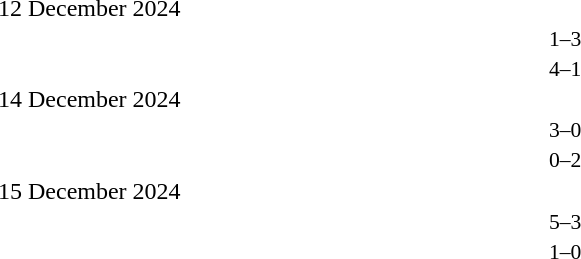<table style="width:100%;" cellspacing="1">
<tr>
<th width=25%></th>
<th width=2%></th>
<th width=6%></th>
<th width=2%></th>
<th width=25%></th>
</tr>
<tr>
<td>12 December 2024</td>
</tr>
<tr style=font-size:90%>
<td align=right></td>
<td></td>
<td align=center>1–3</td>
<td></td>
<td><strong></strong></td>
<td></td>
</tr>
<tr style=font-size:90%>
<td align=right><strong></strong></td>
<td></td>
<td align=center>4–1</td>
<td></td>
<td></td>
<td></td>
</tr>
<tr>
<td>14 December 2024</td>
</tr>
<tr style=font-size:90%>
<td align=right><strong></strong></td>
<td></td>
<td align=center>3–0</td>
<td></td>
<td></td>
<td></td>
</tr>
<tr style=font-size:90%>
<td align=right></td>
<td></td>
<td align=center>0–2</td>
<td></td>
<td><strong></strong></td>
<td></td>
</tr>
<tr>
<td>15 December 2024</td>
</tr>
<tr style=font-size:90%>
<td align=right><strong></strong></td>
<td></td>
<td align=center>5–3</td>
<td></td>
<td></td>
<td></td>
</tr>
<tr style=font-size:90%>
<td align=right><strong></strong></td>
<td></td>
<td align=center>1–0</td>
<td></td>
<td></td>
<td></td>
</tr>
</table>
